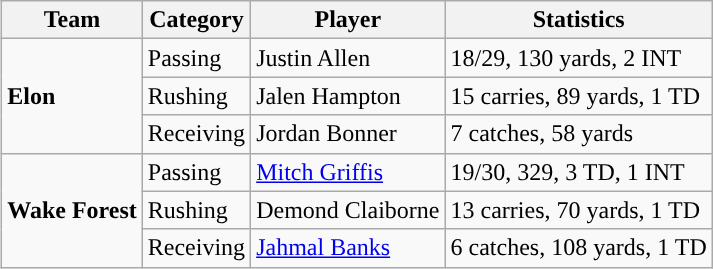<table class="wikitable" style="float: right;">
<tr>
<th>Team</th>
<th>Category</th>
<th>Player</th>
<th>Statistics</th>
</tr>
<tr>
<td rowspan=3><strong>Elon</strong></td>
<td>Passing</td>
<td>Justin Allen</td>
<td>18/29, 130 yards, 2 INT</td>
</tr>
<tr>
<td>Rushing</td>
<td>Jalen Hampton</td>
<td>15 carries, 89 yards, 1 TD</td>
</tr>
<tr>
<td>Receiving</td>
<td>Jordan Bonner</td>
<td>7 catches, 58 yards</td>
</tr>
<tr>
<td rowspan=3><strong>Wake Forest</strong></td>
<td>Passing</td>
<td><a href='#'>Mitch Griffis</a></td>
<td>19/30, 329, 3 TD, 1 INT</td>
</tr>
<tr>
<td>Rushing</td>
<td>Demond Claiborne</td>
<td>13 carries, 70 yards, 1 TD</td>
</tr>
<tr>
<td>Receiving</td>
<td><a href='#'>Jahmal Banks</a></td>
<td>6 catches, 108 yards, 1 TD</td>
</tr>
</table>
